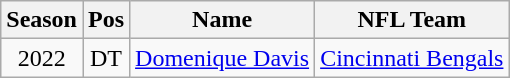<table class="wikitable" style="text-align:center">
<tr>
<th>Season</th>
<th>Pos</th>
<th>Name</th>
<th>NFL Team</th>
</tr>
<tr>
<td>2022</td>
<td>DT</td>
<td><a href='#'>Domenique Davis</a></td>
<td><a href='#'>Cincinnati Bengals</a></td>
</tr>
</table>
